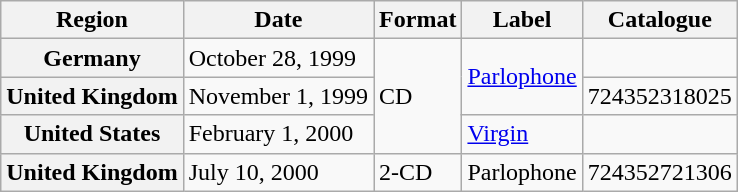<table class="wikitable plainrowheaders">
<tr>
<th scope="col">Region</th>
<th scope="col">Date</th>
<th scope="col">Format</th>
<th scope="col">Label</th>
<th scope="col">Catalogue</th>
</tr>
<tr>
<th scope="row">Germany</th>
<td>October 28, 1999</td>
<td rowspan="3">CD</td>
<td rowspan="2"><a href='#'>Parlophone</a></td>
<td></td>
</tr>
<tr>
<th scope="row">United Kingdom</th>
<td>November 1, 1999</td>
<td>724352318025</td>
</tr>
<tr>
<th scope="row">United States</th>
<td>February 1, 2000</td>
<td><a href='#'>Virgin</a></td>
<td></td>
</tr>
<tr>
<th scope="row">United Kingdom</th>
<td>July 10, 2000</td>
<td>2-CD</td>
<td>Parlophone</td>
<td>724352721306</td>
</tr>
</table>
